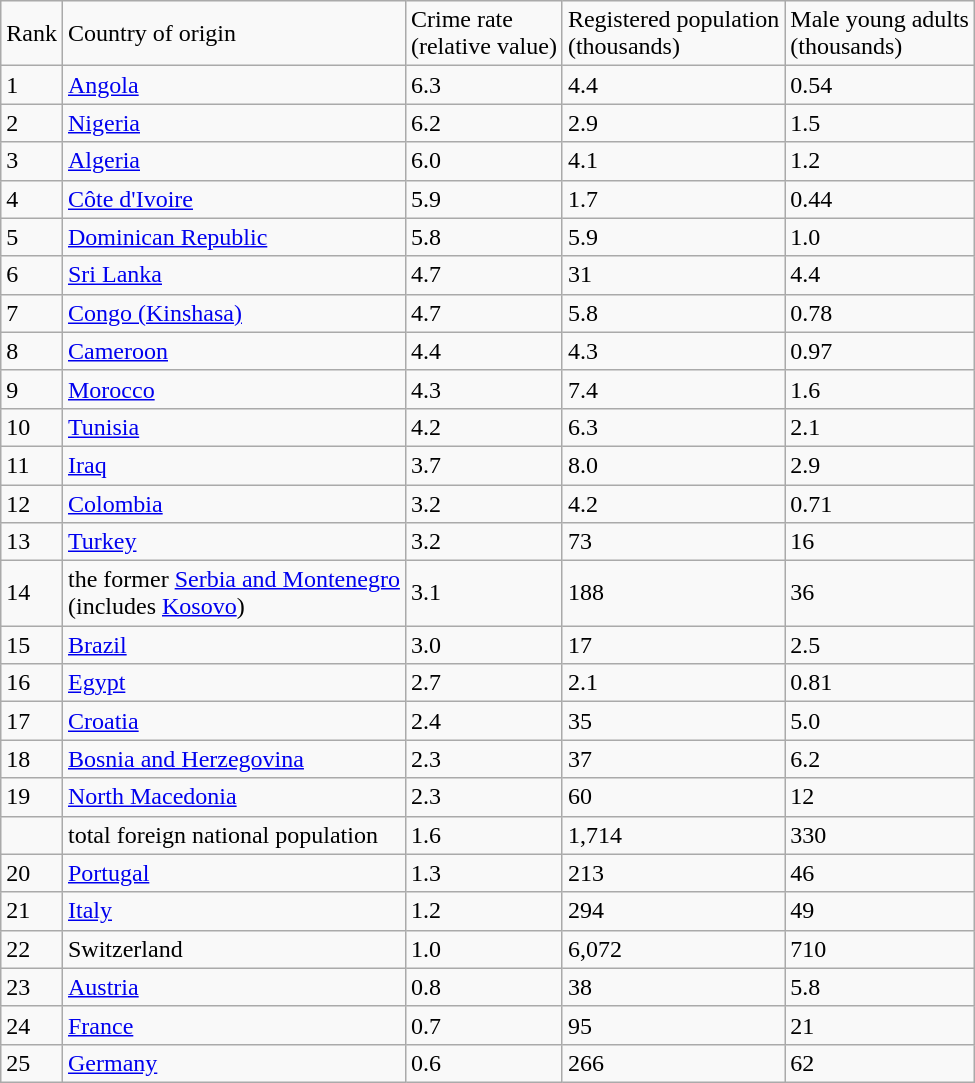<table class="wikitable sortable">
<tr>
<td>Rank</td>
<td>Country of origin</td>
<td>Crime rate<br>(relative value)</td>
<td>Registered population<br>(thousands)</td>
<td>Male young adults<br>(thousands)</td>
</tr>
<tr>
<td>1</td>
<td><a href='#'>Angola</a></td>
<td>6.3</td>
<td>4.4</td>
<td>0.54</td>
</tr>
<tr>
<td>2</td>
<td><a href='#'>Nigeria</a></td>
<td>6.2</td>
<td>2.9</td>
<td>1.5</td>
</tr>
<tr>
<td>3</td>
<td><a href='#'>Algeria</a></td>
<td>6.0</td>
<td>4.1</td>
<td>1.2</td>
</tr>
<tr>
<td>4</td>
<td><a href='#'>Côte d'Ivoire</a></td>
<td>5.9</td>
<td>1.7</td>
<td>0.44</td>
</tr>
<tr>
<td>5</td>
<td><a href='#'>Dominican Republic</a></td>
<td>5.8</td>
<td>5.9</td>
<td>1.0</td>
</tr>
<tr>
<td>6</td>
<td><a href='#'>Sri Lanka</a></td>
<td>4.7</td>
<td>31</td>
<td>4.4</td>
</tr>
<tr>
<td>7</td>
<td><a href='#'>Congo (Kinshasa)</a></td>
<td>4.7</td>
<td>5.8</td>
<td>0.78</td>
</tr>
<tr>
<td>8</td>
<td><a href='#'>Cameroon</a></td>
<td>4.4</td>
<td>4.3</td>
<td>0.97</td>
</tr>
<tr>
<td>9</td>
<td><a href='#'>Morocco</a></td>
<td>4.3</td>
<td>7.4</td>
<td>1.6</td>
</tr>
<tr>
<td>10</td>
<td><a href='#'>Tunisia</a></td>
<td>4.2</td>
<td>6.3</td>
<td>2.1</td>
</tr>
<tr>
<td>11</td>
<td><a href='#'>Iraq</a></td>
<td>3.7</td>
<td>8.0</td>
<td>2.9</td>
</tr>
<tr>
<td>12</td>
<td><a href='#'>Colombia</a></td>
<td>3.2</td>
<td>4.2</td>
<td>0.71</td>
</tr>
<tr>
<td>13</td>
<td><a href='#'>Turkey</a></td>
<td>3.2</td>
<td>73</td>
<td>16</td>
</tr>
<tr>
<td>14</td>
<td>the former <a href='#'>Serbia and Montenegro</a><br> (includes <a href='#'>Kosovo</a>)</td>
<td>3.1</td>
<td>188</td>
<td>36</td>
</tr>
<tr>
<td>15</td>
<td><a href='#'>Brazil</a></td>
<td>3.0</td>
<td>17</td>
<td>2.5</td>
</tr>
<tr>
<td>16</td>
<td><a href='#'>Egypt</a></td>
<td>2.7</td>
<td>2.1</td>
<td>0.81</td>
</tr>
<tr>
<td>17</td>
<td><a href='#'>Croatia</a></td>
<td>2.4</td>
<td>35</td>
<td>5.0</td>
</tr>
<tr>
<td>18</td>
<td><a href='#'>Bosnia and Herzegovina</a></td>
<td>2.3</td>
<td>37</td>
<td>6.2</td>
</tr>
<tr>
<td>19</td>
<td><a href='#'>North Macedonia</a></td>
<td>2.3</td>
<td>60</td>
<td>12</td>
</tr>
<tr>
<td></td>
<td>total foreign national population</td>
<td>1.6</td>
<td>1,714</td>
<td>330</td>
</tr>
<tr>
<td>20</td>
<td><a href='#'>Portugal</a></td>
<td>1.3</td>
<td>213</td>
<td>46</td>
</tr>
<tr>
<td>21</td>
<td><a href='#'>Italy</a></td>
<td>1.2</td>
<td>294</td>
<td>49</td>
</tr>
<tr>
<td>22</td>
<td>Switzerland</td>
<td>1.0</td>
<td>6,072</td>
<td>710</td>
</tr>
<tr>
<td>23</td>
<td><a href='#'>Austria</a></td>
<td>0.8</td>
<td>38</td>
<td>5.8</td>
</tr>
<tr>
<td>24</td>
<td><a href='#'>France</a></td>
<td>0.7</td>
<td>95</td>
<td>21</td>
</tr>
<tr>
<td>25</td>
<td><a href='#'>Germany</a></td>
<td>0.6</td>
<td>266</td>
<td>62</td>
</tr>
</table>
